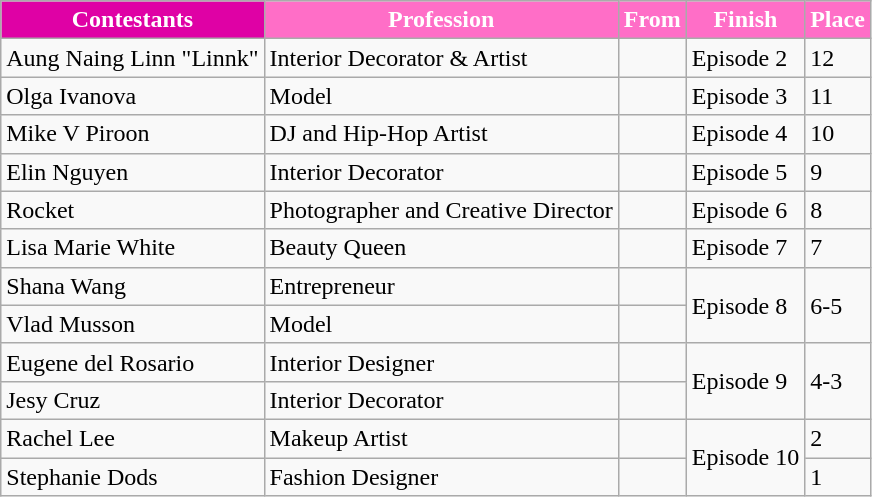<table class="wikitable">
<tr>
<th style="background:#DF01A5; color:#fff;">Contestants</th>
<th style="background:#FF6EC7; color:#fff;">Profession</th>
<th style="background:#FF6EC7; color:#fff;">From</th>
<th style="background:#FF6EC7; color:#fff;">Finish</th>
<th style="background:#FF6EC7; color:#fff;">Place</th>
</tr>
<tr>
<td>Aung Naing Linn "Linnk"</td>
<td>Interior Decorator & Artist</td>
<td></td>
<td>Episode 2</td>
<td>12</td>
</tr>
<tr>
<td>Olga Ivanova</td>
<td>Model</td>
<td></td>
<td>Episode 3</td>
<td>11</td>
</tr>
<tr>
<td>Mike V Piroon</td>
<td>DJ and Hip-Hop Artist</td>
<td></td>
<td>Episode 4</td>
<td>10</td>
</tr>
<tr>
<td>Elin Nguyen</td>
<td>Interior Decorator</td>
<td></td>
<td>Episode 5</td>
<td>9</td>
</tr>
<tr>
<td>Rocket</td>
<td>Photographer and Creative Director</td>
<td></td>
<td>Episode 6</td>
<td>8</td>
</tr>
<tr>
<td>Lisa Marie White </td>
<td>Beauty Queen</td>
<td></td>
<td>Episode 7</td>
<td>7</td>
</tr>
<tr>
<td>Shana Wang</td>
<td>Entrepreneur</td>
<td></td>
<td rowspan=2>Episode 8</td>
<td rowspan=2>6-5</td>
</tr>
<tr>
<td>Vlad Musson</td>
<td>Model</td>
<td></td>
</tr>
<tr>
<td>Eugene del Rosario</td>
<td>Interior Designer</td>
<td></td>
<td rowspan=2>Episode 9</td>
<td rowspan=2>4-3</td>
</tr>
<tr>
<td>Jesy Cruz</td>
<td>Interior Decorator</td>
<td></td>
</tr>
<tr>
<td>Rachel Lee</td>
<td>Makeup Artist</td>
<td></td>
<td rowspan=2>Episode 10</td>
<td>2</td>
</tr>
<tr>
<td>Stephanie Dods</td>
<td>Fashion Designer</td>
<td></td>
<td>1</td>
</tr>
</table>
